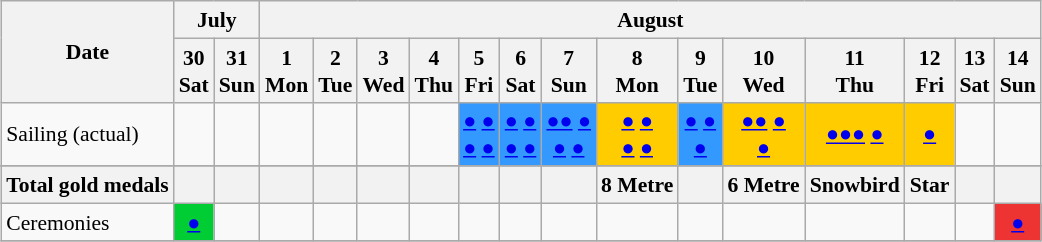<table class="wikitable" style="margin:0.5em auto; font-size:90%; line-height:1.25em;">
<tr>
<th rowspan =  2>Date</th>
<th colspan =  2>July</th>
<th colspan = 14>August</th>
</tr>
<tr>
<th>30<br>Sat</th>
<th>31<br>Sun</th>
<th>1<br>Mon</th>
<th>2<br>Tue</th>
<th>3<br>Wed</th>
<th>4<br>Thu</th>
<th>5<br>Fri</th>
<th>6<br>Sat</th>
<th>7<br>Sun</th>
<th>8<br>Mon</th>
<th>9<br>Tue</th>
<th>10<br>Wed</th>
<th>11<br>Thu</th>
<th>12<br>Fri</th>
<th>13<br>Sat</th>
<th>14<br>Sun</th>
</tr>
<tr style="text-align:center">
<td style="text-align:left">Sailing (actual)</td>
<td></td>
<td></td>
<td></td>
<td></td>
<td></td>
<td></td>
<td style="background:#3399ff"><span><a href='#'>●</a> <a href='#'>●</a><br><a href='#'>●</a> <a href='#'>●</a></span></td>
<td style="background:#3399ff"><span><a href='#'>●</a> <a href='#'>●</a><br><a href='#'>●</a> <a href='#'>●</a></span></td>
<td style="background:#3399ff"><span><a href='#'>●●</a> <a href='#'>●</a><br><a href='#'>●</a> <a href='#'>●</a></span></td>
<td style="background:#ffcc00"><span><a href='#'>●</a> <a href='#'>●</a><br><a href='#'>●</a> <a href='#'>●</a></span></td>
<td style="background:#3399ff"><span><a href='#'>●</a> <a href='#'>●</a><br><a href='#'>●</a></span></td>
<td style="background:#ffcc00"><span><a href='#'>●●</a> <a href='#'>●</a><br><a href='#'>●</a></span></td>
<td style="background:#ffcc00"><span><a href='#'>●●●</a> <a href='#'>●</a></span></td>
<td style="background:#ffcc00"><span> <a href='#'>●</a></span></td>
<td></td>
<td></td>
</tr>
<tr style="text-align:center">
</tr>
<tr>
<th>Total gold medals</th>
<th></th>
<th></th>
<th></th>
<th></th>
<th></th>
<th></th>
<th></th>
<th></th>
<th></th>
<th>8 Metre</th>
<th></th>
<th>6 Metre</th>
<th>Snowbird</th>
<th>Star</th>
<th></th>
<th></th>
</tr>
<tr>
<td>Ceremonies</td>
<td style="background:#00cc33; text-align:center"><a href='#'>●</a></td>
<td></td>
<td></td>
<td></td>
<td></td>
<td></td>
<td></td>
<td></td>
<td></td>
<td></td>
<td></td>
<td></td>
<td></td>
<td></td>
<td></td>
<td style="background:#ee3333; text-align:center"><a href='#'>●</a></td>
</tr>
<tr>
</tr>
</table>
